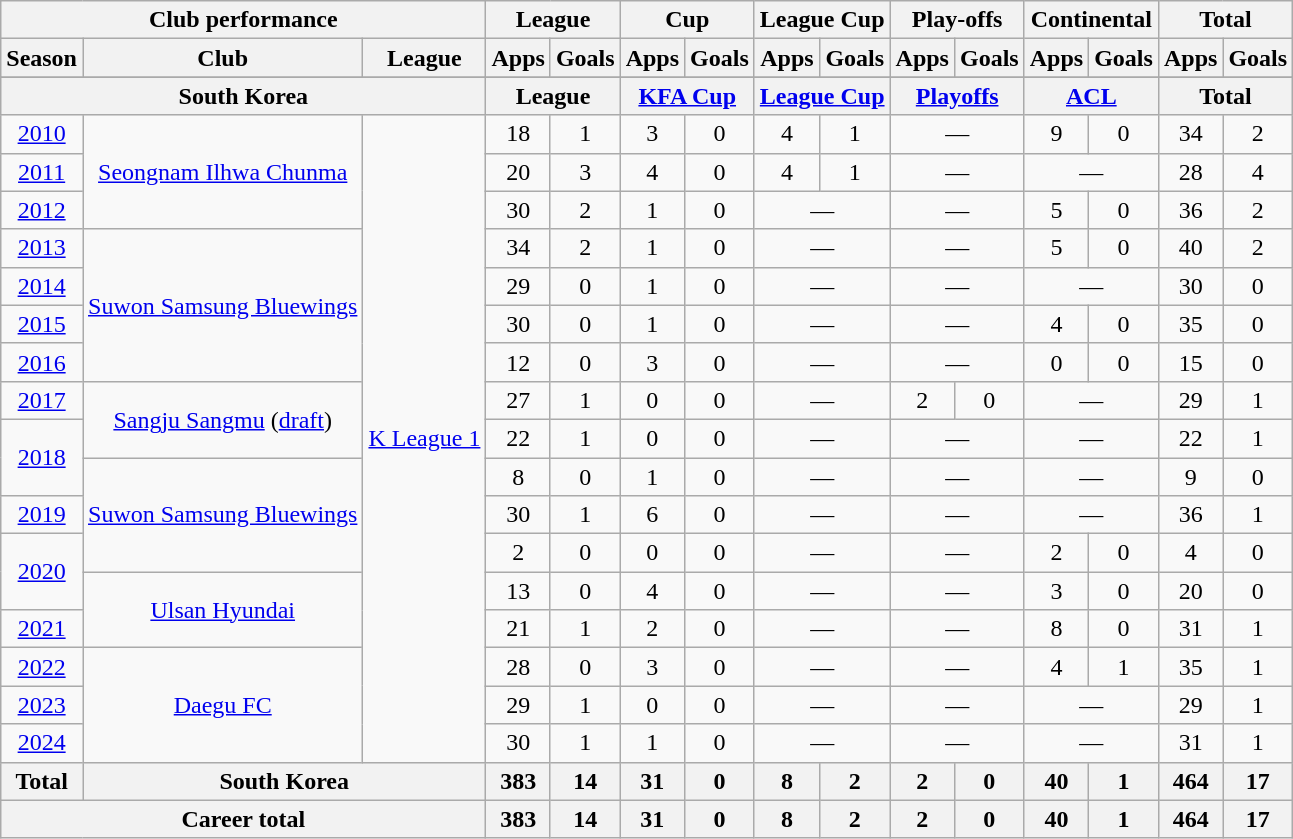<table class="wikitable" style="text-align:center">
<tr>
<th colspan=3>Club performance</th>
<th colspan=2>League</th>
<th colspan=2>Cup</th>
<th colspan=2>League Cup</th>
<th colspan=2>Play-offs</th>
<th colspan=2>Continental</th>
<th colspan=2>Total</th>
</tr>
<tr>
<th>Season</th>
<th>Club</th>
<th>League</th>
<th>Apps</th>
<th>Goals</th>
<th>Apps</th>
<th>Goals</th>
<th>Apps</th>
<th>Goals</th>
<th>Apps</th>
<th>Goals</th>
<th>Apps</th>
<th>Goals</th>
<th>Apps</th>
<th>Goals</th>
</tr>
<tr>
</tr>
<tr>
<th colspan=3>South Korea</th>
<th colspan=2>League</th>
<th colspan=2><a href='#'>KFA Cup</a></th>
<th colspan=2><a href='#'>League Cup</a></th>
<th colspan=2><a href='#'>Playoffs</a></th>
<th colspan=2><a href='#'>ACL</a></th>
<th colspan=2>Total</th>
</tr>
<tr>
<td><a href='#'>2010</a></td>
<td rowspan="3"><a href='#'>Seongnam Ilhwa Chunma</a></td>
<td rowspan="17"><a href='#'>K League 1</a></td>
<td>18</td>
<td>1</td>
<td>3</td>
<td>0</td>
<td>4</td>
<td>1</td>
<td colspan="2">—</td>
<td>9</td>
<td>0</td>
<td>34</td>
<td>2</td>
</tr>
<tr>
<td><a href='#'>2011</a></td>
<td>20</td>
<td>3</td>
<td>4</td>
<td>0</td>
<td>4</td>
<td>1</td>
<td colspan="2">—</td>
<td colspan="2">—</td>
<td>28</td>
<td>4</td>
</tr>
<tr>
<td><a href='#'>2012</a></td>
<td>30</td>
<td>2</td>
<td>1</td>
<td>0</td>
<td colspan="2">—</td>
<td colspan="2">—</td>
<td>5</td>
<td>0</td>
<td>36</td>
<td>2</td>
</tr>
<tr>
<td><a href='#'>2013</a></td>
<td rowspan="4"><a href='#'>Suwon Samsung Bluewings</a></td>
<td>34</td>
<td>2</td>
<td>1</td>
<td>0</td>
<td colspan="2">—</td>
<td colspan="2">—</td>
<td>5</td>
<td>0</td>
<td>40</td>
<td>2</td>
</tr>
<tr>
<td><a href='#'>2014</a></td>
<td>29</td>
<td>0</td>
<td>1</td>
<td>0</td>
<td colspan="2">—</td>
<td colspan="2">—</td>
<td colspan="2">—</td>
<td>30</td>
<td>0</td>
</tr>
<tr>
<td><a href='#'>2015</a></td>
<td>30</td>
<td>0</td>
<td>1</td>
<td>0</td>
<td colspan="2">—</td>
<td colspan="2">—</td>
<td>4</td>
<td>0</td>
<td>35</td>
<td>0</td>
</tr>
<tr>
<td><a href='#'>2016</a></td>
<td>12</td>
<td>0</td>
<td>3</td>
<td>0</td>
<td colspan="2">—</td>
<td colspan="2">—</td>
<td>0</td>
<td>0</td>
<td>15</td>
<td>0</td>
</tr>
<tr>
<td><a href='#'>2017</a></td>
<td rowspan="2"><a href='#'>Sangju Sangmu</a> (<a href='#'>draft</a>)</td>
<td>27</td>
<td>1</td>
<td>0</td>
<td>0</td>
<td colspan="2">—</td>
<td>2</td>
<td>0</td>
<td colspan="2">—</td>
<td>29</td>
<td>1</td>
</tr>
<tr>
<td rowspan="2"><a href='#'>2018</a></td>
<td>22</td>
<td>1</td>
<td>0</td>
<td>0</td>
<td colspan="2">—</td>
<td colspan="2">—</td>
<td colspan="2">—</td>
<td>22</td>
<td>1</td>
</tr>
<tr>
<td rowspan="3"><a href='#'>Suwon Samsung Bluewings</a></td>
<td>8</td>
<td>0</td>
<td>1</td>
<td>0</td>
<td colspan="2">—</td>
<td colspan="2">—</td>
<td colspan="2">—</td>
<td>9</td>
<td>0</td>
</tr>
<tr>
<td><a href='#'>2019</a></td>
<td>30</td>
<td>1</td>
<td>6</td>
<td>0</td>
<td colspan="2">—</td>
<td colspan="2">—</td>
<td colspan="2">—</td>
<td>36</td>
<td>1</td>
</tr>
<tr>
<td rowspan="2"><a href='#'>2020</a></td>
<td>2</td>
<td>0</td>
<td>0</td>
<td>0</td>
<td colspan="2">—</td>
<td colspan="2">—</td>
<td>2</td>
<td>0</td>
<td>4</td>
<td>0</td>
</tr>
<tr>
<td rowspan="2"><a href='#'>Ulsan Hyundai</a></td>
<td>13</td>
<td>0</td>
<td>4</td>
<td>0</td>
<td colspan="2">—</td>
<td colspan="2">—</td>
<td>3</td>
<td>0</td>
<td>20</td>
<td>0</td>
</tr>
<tr>
<td><a href='#'>2021</a></td>
<td>21</td>
<td>1</td>
<td>2</td>
<td>0</td>
<td colspan="2">—</td>
<td colspan="2">—</td>
<td>8</td>
<td>0</td>
<td>31</td>
<td>1</td>
</tr>
<tr>
<td><a href='#'>2022</a></td>
<td rowspan="3"><a href='#'>Daegu FC</a></td>
<td>28</td>
<td>0</td>
<td>3</td>
<td>0</td>
<td colspan="2">—</td>
<td colspan="2">—</td>
<td>4</td>
<td>1</td>
<td>35</td>
<td>1</td>
</tr>
<tr>
<td><a href='#'>2023</a></td>
<td>29</td>
<td>1</td>
<td>0</td>
<td>0</td>
<td colspan="2">—</td>
<td colspan="2">—</td>
<td colspan="2">—</td>
<td>29</td>
<td>1</td>
</tr>
<tr>
<td><a href='#'>2024</a></td>
<td>30</td>
<td>1</td>
<td>1</td>
<td>0</td>
<td colspan="2">—</td>
<td colspan="2">—</td>
<td colspan="2">—</td>
<td>31</td>
<td>1</td>
</tr>
<tr>
<th>Total</th>
<th colspan=2>South Korea</th>
<th>383</th>
<th>14</th>
<th>31</th>
<th>0</th>
<th>8</th>
<th>2</th>
<th>2</th>
<th>0</th>
<th>40</th>
<th>1</th>
<th>464</th>
<th>17</th>
</tr>
<tr>
<th colspan=3>Career total</th>
<th>383</th>
<th>14</th>
<th>31</th>
<th>0</th>
<th>8</th>
<th>2</th>
<th>2</th>
<th>0</th>
<th>40</th>
<th>1</th>
<th>464</th>
<th>17</th>
</tr>
</table>
